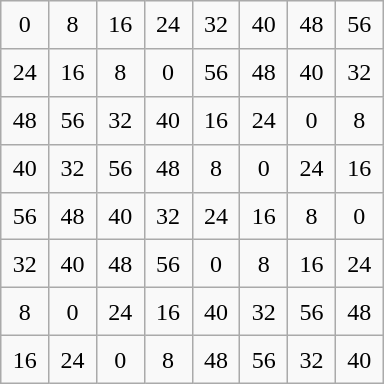<table class="wikitable" style="margin-left:auto;margin-right:auto;text-align:center;width:16em;height:16em;table-layout:fixed;">
<tr>
<td>0</td>
<td>8</td>
<td>16</td>
<td>24</td>
<td>32</td>
<td>40</td>
<td>48</td>
<td>56</td>
</tr>
<tr>
<td>24</td>
<td>16</td>
<td>8</td>
<td>0</td>
<td>56</td>
<td>48</td>
<td>40</td>
<td>32</td>
</tr>
<tr>
<td>48</td>
<td>56</td>
<td>32</td>
<td>40</td>
<td>16</td>
<td>24</td>
<td>0</td>
<td>8</td>
</tr>
<tr>
<td>40</td>
<td>32</td>
<td>56</td>
<td>48</td>
<td>8</td>
<td>0</td>
<td>24</td>
<td>16</td>
</tr>
<tr>
<td>56</td>
<td>48</td>
<td>40</td>
<td>32</td>
<td>24</td>
<td>16</td>
<td>8</td>
<td>0</td>
</tr>
<tr>
<td>32</td>
<td>40</td>
<td>48</td>
<td>56</td>
<td>0</td>
<td>8</td>
<td>16</td>
<td>24</td>
</tr>
<tr>
<td>8</td>
<td>0</td>
<td>24</td>
<td>16</td>
<td>40</td>
<td>32</td>
<td>56</td>
<td>48</td>
</tr>
<tr>
<td>16</td>
<td>24</td>
<td>0</td>
<td>8</td>
<td>48</td>
<td>56</td>
<td>32</td>
<td>40</td>
</tr>
</table>
